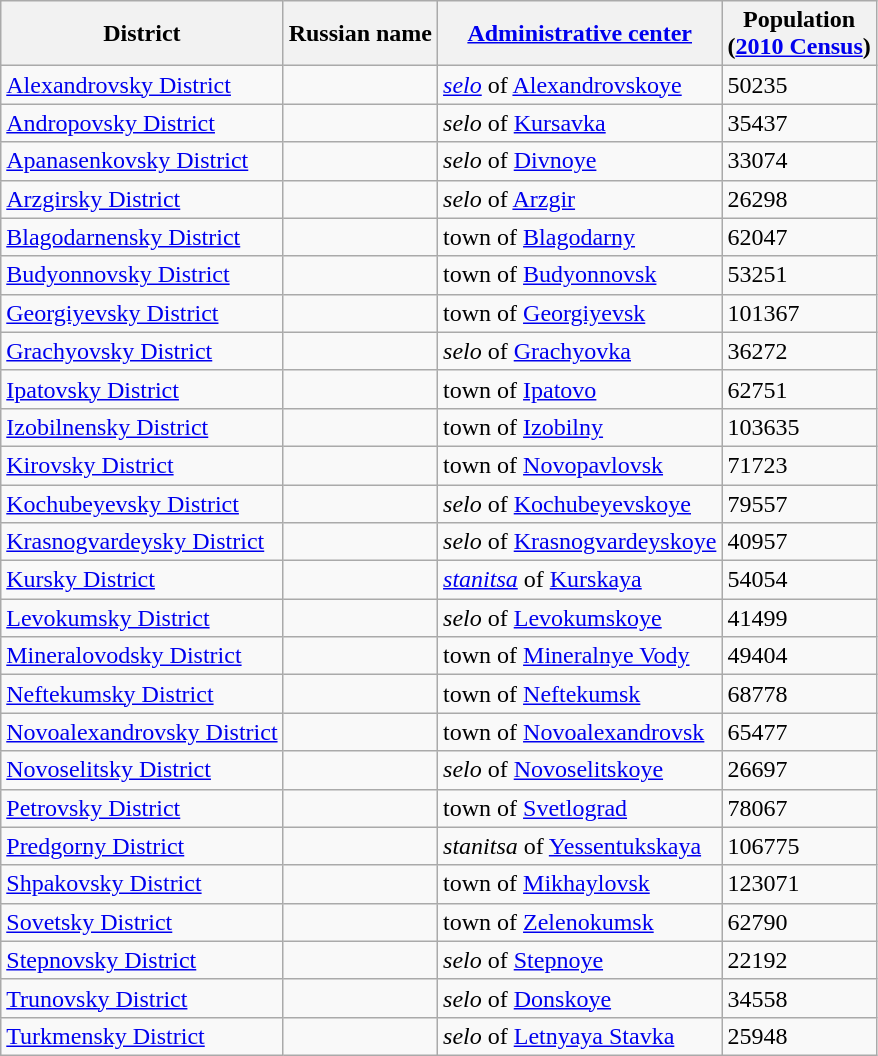<table class="wikitable sortable">
<tr>
<th>District</th>
<th>Russian name</th>
<th><a href='#'>Administrative center</a></th>
<th>Population<br>(<a href='#'>2010 Census</a>)</th>
</tr>
<tr>
<td><a href='#'>Alexandrovsky District</a></td>
<td></td>
<td><em><a href='#'>selo</a></em> of <a href='#'>Alexandrovskoye</a></td>
<td>50235</td>
</tr>
<tr>
<td><a href='#'>Andropovsky District</a></td>
<td></td>
<td><em>selo</em> of <a href='#'>Kursavka</a></td>
<td>35437</td>
</tr>
<tr>
<td><a href='#'>Apanasenkovsky District</a></td>
<td></td>
<td><em>selo</em> of <a href='#'>Divnoye</a></td>
<td>33074</td>
</tr>
<tr>
<td><a href='#'>Arzgirsky District</a></td>
<td></td>
<td><em>selo</em> of <a href='#'>Arzgir</a></td>
<td>26298</td>
</tr>
<tr>
<td><a href='#'>Blagodarnensky District</a></td>
<td></td>
<td>town of <a href='#'>Blagodarny</a></td>
<td>62047</td>
</tr>
<tr>
<td><a href='#'>Budyonnovsky District</a></td>
<td></td>
<td>town of <a href='#'>Budyonnovsk</a></td>
<td>53251</td>
</tr>
<tr>
<td><a href='#'>Georgiyevsky District</a></td>
<td></td>
<td>town of <a href='#'>Georgiyevsk</a></td>
<td>101367</td>
</tr>
<tr>
<td><a href='#'>Grachyovsky District</a></td>
<td></td>
<td><em>selo</em> of <a href='#'>Grachyovka</a></td>
<td>36272</td>
</tr>
<tr>
<td><a href='#'>Ipatovsky District</a></td>
<td></td>
<td>town of <a href='#'>Ipatovo</a></td>
<td>62751</td>
</tr>
<tr>
<td><a href='#'>Izobilnensky District</a></td>
<td></td>
<td>town of <a href='#'>Izobilny</a></td>
<td>103635</td>
</tr>
<tr>
<td><a href='#'>Kirovsky District</a></td>
<td></td>
<td>town of <a href='#'>Novopavlovsk</a></td>
<td>71723</td>
</tr>
<tr>
<td><a href='#'>Kochubeyevsky District</a></td>
<td></td>
<td><em>selo</em> of <a href='#'>Kochubeyevskoye</a></td>
<td>79557</td>
</tr>
<tr>
<td><a href='#'>Krasnogvardeysky District</a></td>
<td></td>
<td><em>selo</em> of <a href='#'>Krasnogvardeyskoye</a></td>
<td>40957</td>
</tr>
<tr>
<td><a href='#'>Kursky District</a></td>
<td></td>
<td><em><a href='#'>stanitsa</a></em> of <a href='#'>Kurskaya</a></td>
<td>54054</td>
</tr>
<tr>
<td><a href='#'>Levokumsky District</a></td>
<td></td>
<td><em>selo</em> of <a href='#'>Levokumskoye</a></td>
<td>41499</td>
</tr>
<tr>
<td><a href='#'>Mineralovodsky District</a></td>
<td></td>
<td>town of <a href='#'>Mineralnye Vody</a></td>
<td>49404</td>
</tr>
<tr>
<td><a href='#'>Neftekumsky District</a></td>
<td></td>
<td>town of <a href='#'>Neftekumsk</a></td>
<td>68778</td>
</tr>
<tr>
<td><a href='#'>Novoalexandrovsky District</a></td>
<td></td>
<td>town of <a href='#'>Novoalexandrovsk</a></td>
<td>65477</td>
</tr>
<tr>
<td><a href='#'>Novoselitsky District</a></td>
<td></td>
<td><em>selo</em> of <a href='#'>Novoselitskoye</a></td>
<td>26697</td>
</tr>
<tr>
<td><a href='#'>Petrovsky District</a></td>
<td></td>
<td>town of <a href='#'>Svetlograd</a></td>
<td>78067</td>
</tr>
<tr>
<td><a href='#'>Predgorny District</a></td>
<td></td>
<td><em>stanitsa</em> of <a href='#'>Yessentukskaya</a></td>
<td>106775</td>
</tr>
<tr>
<td><a href='#'>Shpakovsky District</a></td>
<td></td>
<td>town of <a href='#'>Mikhaylovsk</a></td>
<td>123071</td>
</tr>
<tr>
<td><a href='#'>Sovetsky District</a></td>
<td></td>
<td>town of <a href='#'>Zelenokumsk</a></td>
<td>62790</td>
</tr>
<tr>
<td><a href='#'>Stepnovsky District</a></td>
<td></td>
<td><em>selo</em> of <a href='#'>Stepnoye</a></td>
<td>22192</td>
</tr>
<tr>
<td><a href='#'>Trunovsky District</a></td>
<td></td>
<td><em>selo</em> of <a href='#'>Donskoye</a></td>
<td>34558</td>
</tr>
<tr>
<td><a href='#'>Turkmensky District</a></td>
<td></td>
<td><em>selo</em> of <a href='#'>Letnyaya Stavka</a></td>
<td>25948</td>
</tr>
</table>
